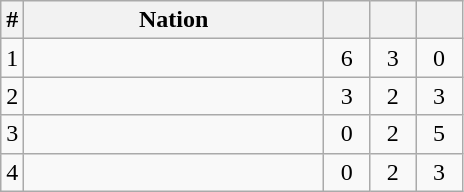<table class="wikitable"  padding=3>
<tr>
<th width="5%" class="hintergrundfarbe8">#</th>
<th width="65%" class="hintergrundfarbe8">Nation</th>
<th width="10%"></th>
<th width="10%"></th>
<th width="10%"></th>
</tr>
<tr>
<td>1</td>
<td></td>
<td style="text-align:center">6</td>
<td style="text-align:center">3</td>
<td style="text-align:center">0</td>
</tr>
<tr>
<td>2</td>
<td></td>
<td style="text-align:center">3</td>
<td style="text-align:center">2</td>
<td style="text-align:center">3</td>
</tr>
<tr>
<td>3</td>
<td></td>
<td style="text-align:center">0</td>
<td style="text-align:center">2</td>
<td style="text-align:center">5</td>
</tr>
<tr>
<td>4</td>
<td></td>
<td style="text-align:center">0</td>
<td style="text-align:center">2</td>
<td style="text-align:center">3</td>
</tr>
</table>
